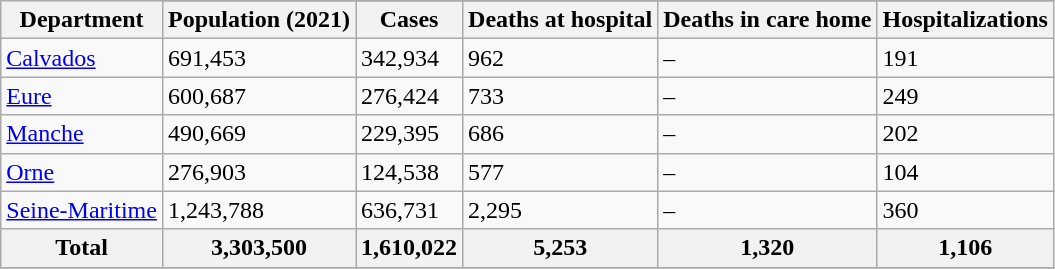<table class="wikitable sortable">
<tr>
<th rowspan="2">Department</th>
</tr>
<tr>
<th>Population (2021)</th>
<th>Cases</th>
<th>Deaths at hospital</th>
<th>Deaths in care home</th>
<th>Hospitalizations</th>
</tr>
<tr>
<td><a href='#'>Calvados</a></td>
<td>691,453</td>
<td>342,934</td>
<td>962</td>
<td>–</td>
<td>191</td>
</tr>
<tr>
<td><a href='#'>Eure</a></td>
<td>600,687</td>
<td>276,424</td>
<td>733</td>
<td>–</td>
<td>249</td>
</tr>
<tr>
<td><a href='#'>Manche</a></td>
<td>490,669</td>
<td>229,395</td>
<td>686</td>
<td>–</td>
<td>202</td>
</tr>
<tr>
<td><a href='#'>Orne</a></td>
<td>276,903</td>
<td>124,538</td>
<td>577</td>
<td>–</td>
<td>104</td>
</tr>
<tr>
<td><a href='#'>Seine-Maritime</a></td>
<td>1,243,788</td>
<td>636,731</td>
<td>2,295</td>
<td>–</td>
<td>360</td>
</tr>
<tr>
<th>Total</th>
<th>3,303,500</th>
<th>1,610,022</th>
<th>5,253</th>
<th>1,320</th>
<th>1,106</th>
</tr>
<tr>
</tr>
</table>
